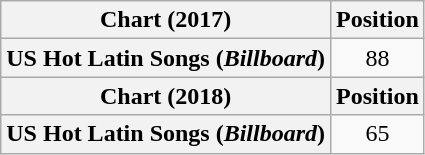<table class="wikitable plainrowheaders" style="text-align:center">
<tr>
<th>Chart (2017)</th>
<th>Position</th>
</tr>
<tr>
<th scope="row">US Hot Latin Songs (<em>Billboard</em>)</th>
<td>88</td>
</tr>
<tr>
<th>Chart (2018)</th>
<th>Position</th>
</tr>
<tr>
<th scope="row">US Hot Latin Songs (<em>Billboard</em>)</th>
<td>65</td>
</tr>
</table>
